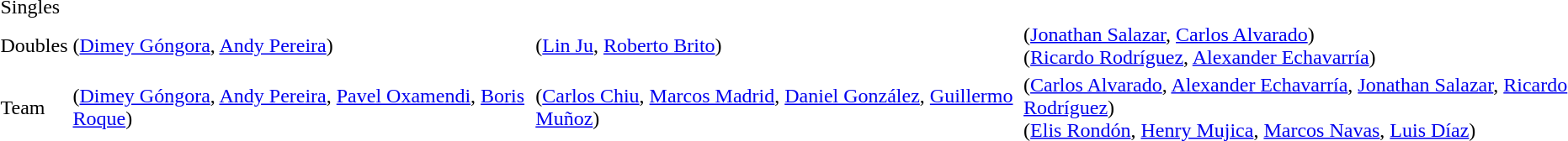<table>
<tr>
<td>Singles</td>
<td></td>
<td></td>
<td><br></td>
</tr>
<tr>
<td>Doubles</td>
<td> (<a href='#'>Dimey Góngora</a>, <a href='#'>Andy Pereira</a>)</td>
<td> (<a href='#'>Lin Ju</a>, <a href='#'>Roberto Brito</a>)</td>
<td> (<a href='#'>Jonathan Salazar</a>, <a href='#'>Carlos Alvarado</a>)<br> (<a href='#'>Ricardo Rodríguez</a>, <a href='#'>Alexander Echavarría</a>)</td>
</tr>
<tr>
<td>Team</td>
<td> (<a href='#'>Dimey Góngora</a>, <a href='#'>Andy Pereira</a>, <a href='#'>Pavel Oxamendi</a>, <a href='#'>Boris Roque</a>)</td>
<td> (<a href='#'>Carlos Chiu</a>, <a href='#'>Marcos Madrid</a>, <a href='#'>Daniel González</a>, <a href='#'>Guillermo Muñoz</a>)</td>
<td> (<a href='#'>Carlos Alvarado</a>, <a href='#'>Alexander Echavarría</a>, <a href='#'>Jonathan Salazar</a>, <a href='#'>Ricardo Rodríguez</a>)<br> (<a href='#'>Elis Rondón</a>, <a href='#'>Henry Mujica</a>, <a href='#'>Marcos Navas</a>, <a href='#'>Luis Díaz</a>)</td>
</tr>
<tr>
</tr>
</table>
